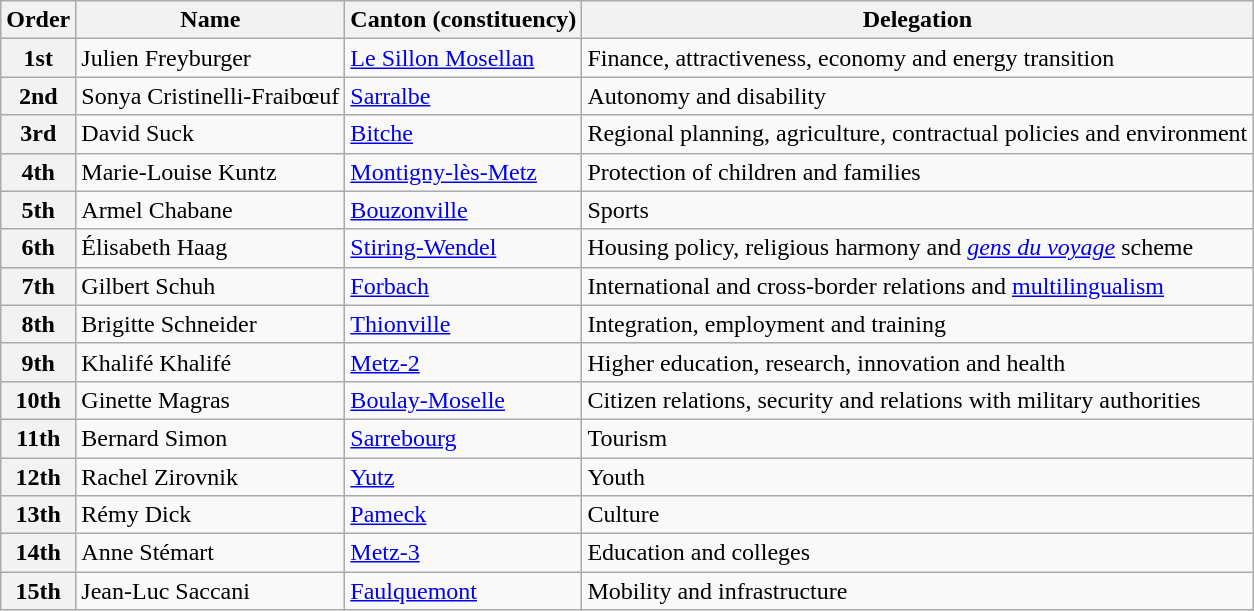<table class="wikitable sortable">
<tr>
<th>Order</th>
<th>Name</th>
<th>Canton (constituency)</th>
<th>Delegation</th>
</tr>
<tr>
<th>1st</th>
<td>Julien Freyburger</td>
<td><a href='#'>Le Sillon Mosellan</a></td>
<td>Finance, attractiveness, economy and energy transition</td>
</tr>
<tr>
<th>2nd</th>
<td>Sonya Cristinelli-Fraibœuf</td>
<td><a href='#'>Sarralbe</a></td>
<td>Autonomy and disability</td>
</tr>
<tr>
<th>3rd</th>
<td>David Suck</td>
<td><a href='#'>Bitche</a></td>
<td>Regional planning, agriculture, contractual policies and environment</td>
</tr>
<tr>
<th>4th</th>
<td>Marie-Louise Kuntz</td>
<td><a href='#'>Montigny-lès-Metz</a></td>
<td>Protection of children and families</td>
</tr>
<tr>
<th><abbr>5th</abbr></th>
<td>Armel Chabane</td>
<td><a href='#'>Bouzonville</a></td>
<td>Sports</td>
</tr>
<tr>
<th><abbr>6th</abbr></th>
<td>Élisabeth Haag</td>
<td><a href='#'>Stiring-Wendel</a></td>
<td>Housing policy, religious harmony and <em><a href='#'>gens du voyage</a></em> scheme</td>
</tr>
<tr>
<th><abbr>7th</abbr></th>
<td>Gilbert Schuh</td>
<td><a href='#'>Forbach</a></td>
<td>International and cross-border relations and <a href='#'>multilingualism</a></td>
</tr>
<tr>
<th><abbr>8th</abbr></th>
<td>Brigitte Schneider</td>
<td><a href='#'>Thionville</a></td>
<td>Integration, employment and training</td>
</tr>
<tr>
<th><abbr>9th</abbr></th>
<td>Khalifé Khalifé</td>
<td><a href='#'>Metz-2</a></td>
<td>Higher education, research, innovation and health</td>
</tr>
<tr>
<th><abbr>10th</abbr></th>
<td>Ginette Magras</td>
<td><a href='#'>Boulay-Moselle</a></td>
<td>Citizen relations, security and relations with military authorities</td>
</tr>
<tr>
<th><abbr>11th</abbr></th>
<td>Bernard Simon</td>
<td><a href='#'>Sarrebourg</a></td>
<td>Tourism</td>
</tr>
<tr>
<th><abbr>12th</abbr></th>
<td>Rachel Zirovnik</td>
<td><a href='#'>Yutz</a></td>
<td>Youth</td>
</tr>
<tr>
<th><abbr>13th</abbr></th>
<td>Rémy Dick</td>
<td><a href='#'>Pameck</a></td>
<td>Culture</td>
</tr>
<tr>
<th>14th</th>
<td>Anne Stémart</td>
<td><a href='#'>Metz-3</a></td>
<td>Education and colleges</td>
</tr>
<tr>
<th>15th</th>
<td>Jean-Luc Saccani</td>
<td><a href='#'>Faulquemont</a></td>
<td>Mobility and infrastructure</td>
</tr>
</table>
